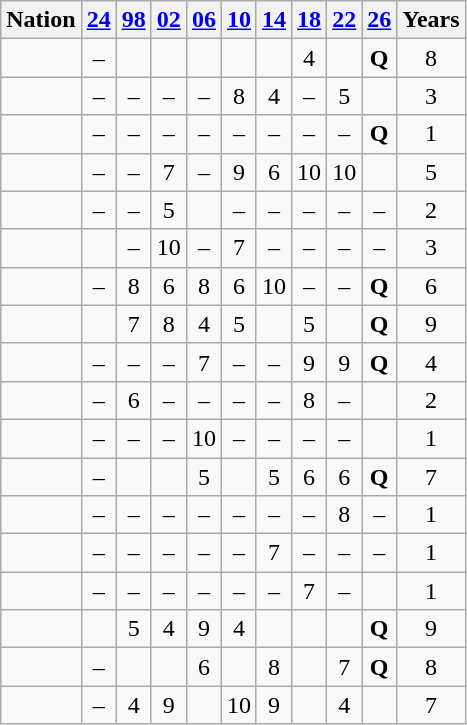<table class="wikitable sortable" style="text-align:center">
<tr>
<th>Nation</th>
<th data-sort-type="number"><a href='#'>24</a></th>
<th data-sort-type="number"><a href='#'>98</a></th>
<th data-sort-type="number"><a href='#'>02</a></th>
<th data-sort-type="number"><a href='#'>06</a></th>
<th data-sort-type="number"><a href='#'>10</a></th>
<th data-sort-type="number"><a href='#'>14</a></th>
<th data-sort-type="number"><a href='#'>18</a></th>
<th data-sort-type="number"><a href='#'>22</a></th>
<th data-sort-type="number"><a href='#'>26</a></th>
<th>Years</th>
</tr>
<tr>
<td align=left></td>
<td data-sort-value="11">–</td>
<td></td>
<td></td>
<td></td>
<td></td>
<td></td>
<td>4</td>
<td></td>
<td><strong>Q</strong></td>
<td>8</td>
</tr>
<tr>
<td align=left></td>
<td data-sort-value="11">–</td>
<td data-sort-value="11">–</td>
<td data-sort-value="11">–</td>
<td data-sort-value="11">–</td>
<td>8</td>
<td>4</td>
<td data-sort-value="11">–</td>
<td>5</td>
<td></td>
<td>3</td>
</tr>
<tr>
<td align=left></td>
<td data-sort-value="11">–</td>
<td data-sort-value="11">–</td>
<td data-sort-value="11">–</td>
<td data-sort-value="11">–</td>
<td data-sort-value="11">–</td>
<td data-sort-value="11">–</td>
<td data-sort-value="11">–</td>
<td data-sort-value="11">–</td>
<td><strong>Q</strong></td>
<td>1</td>
</tr>
<tr>
<td align=left></td>
<td data-sort-value="11">–</td>
<td data-sort-value="11">–</td>
<td>7</td>
<td data-sort-value="11">–</td>
<td>9</td>
<td>6</td>
<td>10</td>
<td>10</td>
<td></td>
<td>5</td>
</tr>
<tr>
<td align=left></td>
<td data-sort-value="11">–</td>
<td data-sort-value="11">–</td>
<td>5</td>
<td></td>
<td data-sort-value="11">–</td>
<td data-sort-value="11">–</td>
<td data-sort-value="11">–</td>
<td data-sort-value="11">–</td>
<td data-sort-value="11">–</td>
<td>2</td>
</tr>
<tr>
<td align=left></td>
<td></td>
<td data-sort-value="11">–</td>
<td>10</td>
<td data-sort-value="11">–</td>
<td>7</td>
<td data-sort-value="11">–</td>
<td data-sort-value="11">–</td>
<td data-sort-value="11">–</td>
<td data-sort-value="11">–</td>
<td>3</td>
</tr>
<tr>
<td align=left></td>
<td data-sort-value="11">–</td>
<td>8</td>
<td>6</td>
<td>8</td>
<td>6</td>
<td>10</td>
<td data-sort-value="11">–</td>
<td data-sort-value="11">–</td>
<td><strong>Q</strong></td>
<td>6</td>
</tr>
<tr>
<td align=left></td>
<td></td>
<td>7</td>
<td>8</td>
<td>4</td>
<td>5</td>
<td></td>
<td>5</td>
<td></td>
<td><strong>Q</strong></td>
<td>9</td>
</tr>
<tr>
<td align=left></td>
<td data-sort-value="11">–</td>
<td data-sort-value="11">–</td>
<td data-sort-value="11">–</td>
<td>7</td>
<td data-sort-value="11">–</td>
<td data-sort-value="11">–</td>
<td>9</td>
<td data-sort-value="11">9</td>
<td><strong>Q</strong></td>
<td>4</td>
</tr>
<tr>
<td align=left></td>
<td data-sort-value="11">–</td>
<td>6</td>
<td data-sort-value="11">–</td>
<td data-sort-value="11">–</td>
<td data-sort-value="11">–</td>
<td data-sort-value="11">–</td>
<td>8</td>
<td data-sort-value="11">–</td>
<td></td>
<td>2</td>
</tr>
<tr>
<td align=left></td>
<td data-sort-value="11">–</td>
<td data-sort-value="11">–</td>
<td data-sort-value="11">–</td>
<td>10</td>
<td data-sort-value="11">–</td>
<td data-sort-value="11">–</td>
<td data-sort-value="11">–</td>
<td data-sort-value="11">–</td>
<td></td>
<td>1</td>
</tr>
<tr>
<td align=left></td>
<td data-sort-value="11">–</td>
<td></td>
<td></td>
<td>5</td>
<td></td>
<td>5</td>
<td>6</td>
<td data-sort-value="11">6</td>
<td><strong>Q</strong></td>
<td>7</td>
</tr>
<tr>
<td align=left></td>
<td data-sort-value="11">–</td>
<td data-sort-value="11">–</td>
<td data-sort-value="11">–</td>
<td data-sort-value="11">–</td>
<td data-sort-value="11">–</td>
<td data-sort-value="11">–</td>
<td data-sort-value="11">–</td>
<td>8</td>
<td data-sort-value="11">–</td>
<td>1</td>
</tr>
<tr>
<td align=left></td>
<td data-sort-value="11">–</td>
<td data-sort-value="11">–</td>
<td data-sort-value="11">–</td>
<td data-sort-value="11">–</td>
<td data-sort-value="11">–</td>
<td>7</td>
<td data-sort-value="11">–</td>
<td data-sort-value="11">–</td>
<td data-sort-value="11">–</td>
<td>1</td>
</tr>
<tr>
<td align=left></td>
<td data-sort-value="11">–</td>
<td data-sort-value="11">–</td>
<td data-sort-value="11">–</td>
<td data-sort-value="11">–</td>
<td data-sort-value="11">–</td>
<td data-sort-value="11">–</td>
<td>7</td>
<td data-sort-value="11">–</td>
<td></td>
<td>1</td>
</tr>
<tr>
<td align=left></td>
<td></td>
<td>5</td>
<td>4</td>
<td>9</td>
<td>4</td>
<td></td>
<td></td>
<td></td>
<td><strong>Q</strong></td>
<td>9</td>
</tr>
<tr>
<td align=left></td>
<td data-sort-value="11">–</td>
<td></td>
<td></td>
<td>6</td>
<td></td>
<td>8</td>
<td></td>
<td>7</td>
<td><strong>Q</strong></td>
<td>8</td>
</tr>
<tr>
<td align=left></td>
<td data-sort-value="11">–</td>
<td>4</td>
<td>9</td>
<td></td>
<td>10</td>
<td>9</td>
<td></td>
<td>4</td>
<td></td>
<td>7</td>
</tr>
</table>
